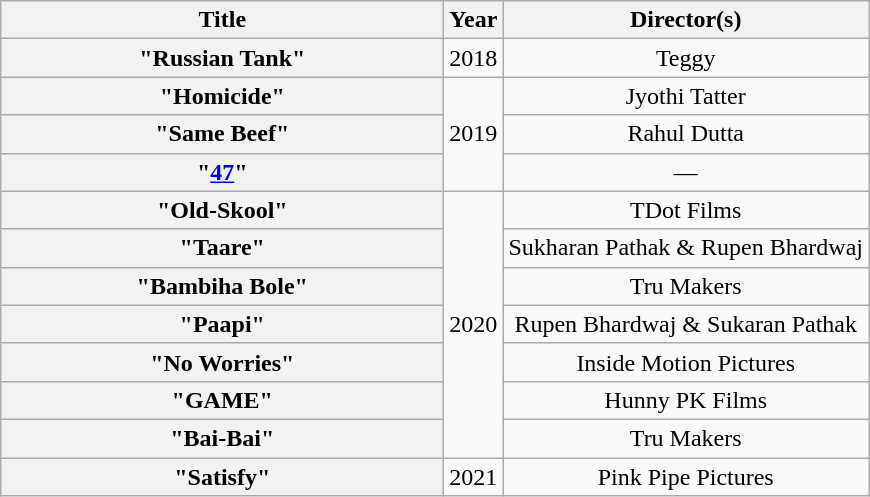<table class="wikitable plainrowheaders" style="text-align:center;">
<tr>
<th scope="col" style="width:18em;">Title</th>
<th scope="col">Year</th>
<th scope="col">Director(s)</th>
</tr>
<tr>
<th scope="row">"Russian Tank"<br></th>
<td>2018</td>
<td>Teggy</td>
</tr>
<tr>
<th scope="row">"Homicide"<br></th>
<td rowspan="3">2019</td>
<td>Jyothi Tatter</td>
</tr>
<tr>
<th scope="row">"Same Beef"<br></th>
<td>Rahul Dutta</td>
</tr>
<tr>
<th scope="row">"<a href='#'>47</a>"<br></th>
<td>—</td>
</tr>
<tr>
<th scope="row">"Old-Skool"<br></th>
<td rowspan="7">2020</td>
<td>TDot Films</td>
</tr>
<tr>
<th scope="row">"Taare"<br></th>
<td>Sukharan Pathak & Rupen Bhardwaj</td>
</tr>
<tr>
<th scope="row">"Bambiha Bole"<br></th>
<td>Tru Makers</td>
</tr>
<tr>
<th scope="row">"Paapi"<br></th>
<td>Rupen Bhardwaj & Sukaran Pathak</td>
</tr>
<tr>
<th scope="row">"No Worries"<br></th>
<td>Inside Motion Pictures</td>
</tr>
<tr>
<th scope="row">"GAME"<br></th>
<td>Hunny PK Films</td>
</tr>
<tr>
<th scope="row">"Bai-Bai"<br></th>
<td>Tru Makers</td>
</tr>
<tr>
<th scope="row">"Satisfy"<br></th>
<td>2021</td>
<td>Pink Pipe Pictures</td>
</tr>
</table>
